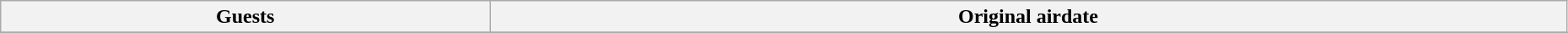<table class="wikitable plainrowheaders" style="width:98%;">
<tr>
<th>Guests</th>
<th>Original airdate</th>
</tr>
<tr>
</tr>
</table>
